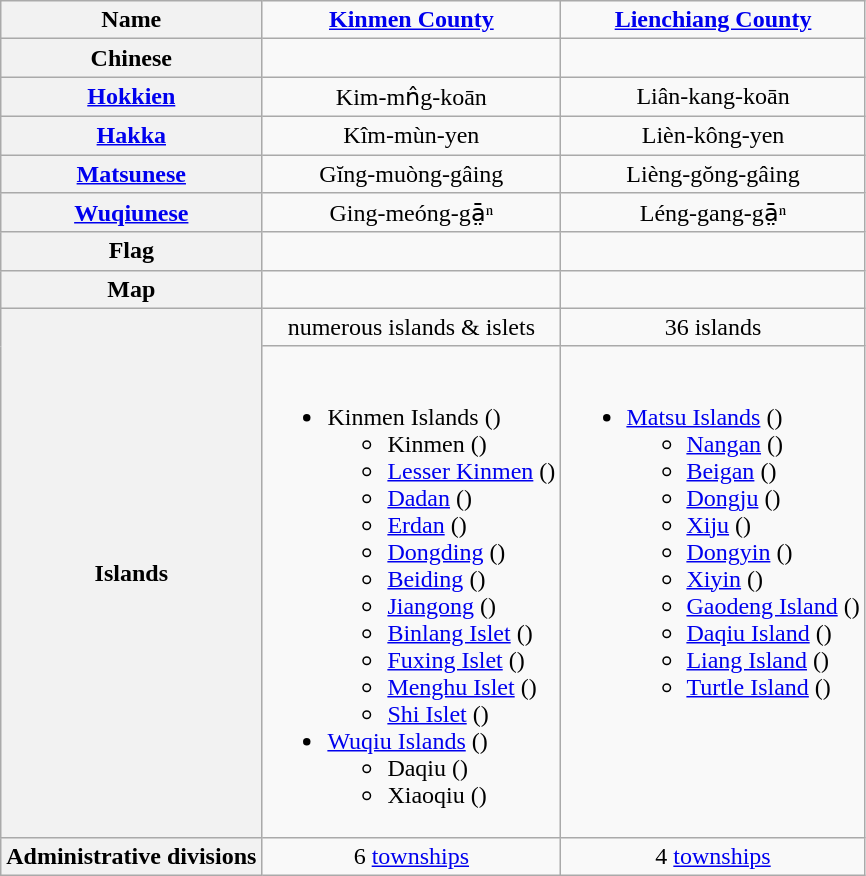<table class=wikitable style="text-align:center;">
<tr>
<th>Name</th>
<td><strong><a href='#'>Kinmen County</a></strong></td>
<td><strong><a href='#'>Lienchiang County</a></strong></td>
</tr>
<tr>
<th>Chinese</th>
<td></td>
<td></td>
</tr>
<tr>
<th><a href='#'>Hokkien</a></th>
<td>Kim-mn̂g-koān</td>
<td>Liân-kang-koān</td>
</tr>
<tr>
<th><a href='#'>Hakka</a></th>
<td>Kîm-mùn-yen</td>
<td>Lièn-kông-yen</td>
</tr>
<tr>
<th><a href='#'>Matsunese</a></th>
<td>Gĭng-muòng-gâing</td>
<td>Lièng-gŏng-gâing</td>
</tr>
<tr>
<th><a href='#'>Wuqiunese</a></th>
<td>Ging-meóng-gā̤ⁿ</td>
<td>Léng-gang-gā̤ⁿ</td>
</tr>
<tr>
<th>Flag</th>
<td></td>
<td></td>
</tr>
<tr>
<th>Map</th>
<td></td>
<td></td>
</tr>
<tr>
<th rowspan=2>Islands</th>
<td>numerous islands & islets</td>
<td>36 islands</td>
</tr>
<tr align=left valign=top>
<td><br><ul><li>Kinmen Islands ()<ul><li>Kinmen ()</li><li><a href='#'>Lesser Kinmen</a> ()</li><li><a href='#'>Dadan</a> ()</li><li><a href='#'>Erdan</a> ()</li><li><a href='#'>Dongding</a> ()</li><li><a href='#'>Beiding</a> ()</li><li><a href='#'>Jiangong</a> ()</li><li><a href='#'>Binlang Islet</a> ()</li><li><a href='#'>Fuxing Islet</a> ()</li><li><a href='#'>Menghu Islet</a> ()</li><li><a href='#'>Shi Islet</a> ()</li></ul></li><li><a href='#'>Wuqiu Islands</a> ()<ul><li>Daqiu ()</li><li>Xiaoqiu ()</li></ul></li></ul></td>
<td><br><ul><li><a href='#'>Matsu Islands</a> ()<ul><li><a href='#'>Nangan</a> ()</li><li><a href='#'>Beigan</a> ()</li><li><a href='#'>Dongju</a> ()</li><li><a href='#'>Xiju</a> ()</li><li><a href='#'>Dongyin</a> ()</li><li><a href='#'>Xiyin</a> ()</li><li><a href='#'>Gaodeng Island</a> ()</li><li><a href='#'>Daqiu Island</a> ()</li><li><a href='#'>Liang Island</a> ()</li><li><a href='#'>Turtle Island</a> ()</li></ul></li></ul></td>
</tr>
<tr>
<th>Administrative divisions</th>
<td>6 <a href='#'>townships</a></td>
<td>4 <a href='#'>townships</a></td>
</tr>
</table>
